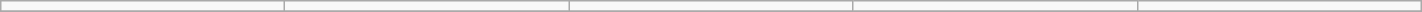<table class="wikitable" style="width:75%;">
<tr>
<td></td>
<td></td>
<td></td>
<td></td>
<td></td>
</tr>
<tr>
</tr>
</table>
